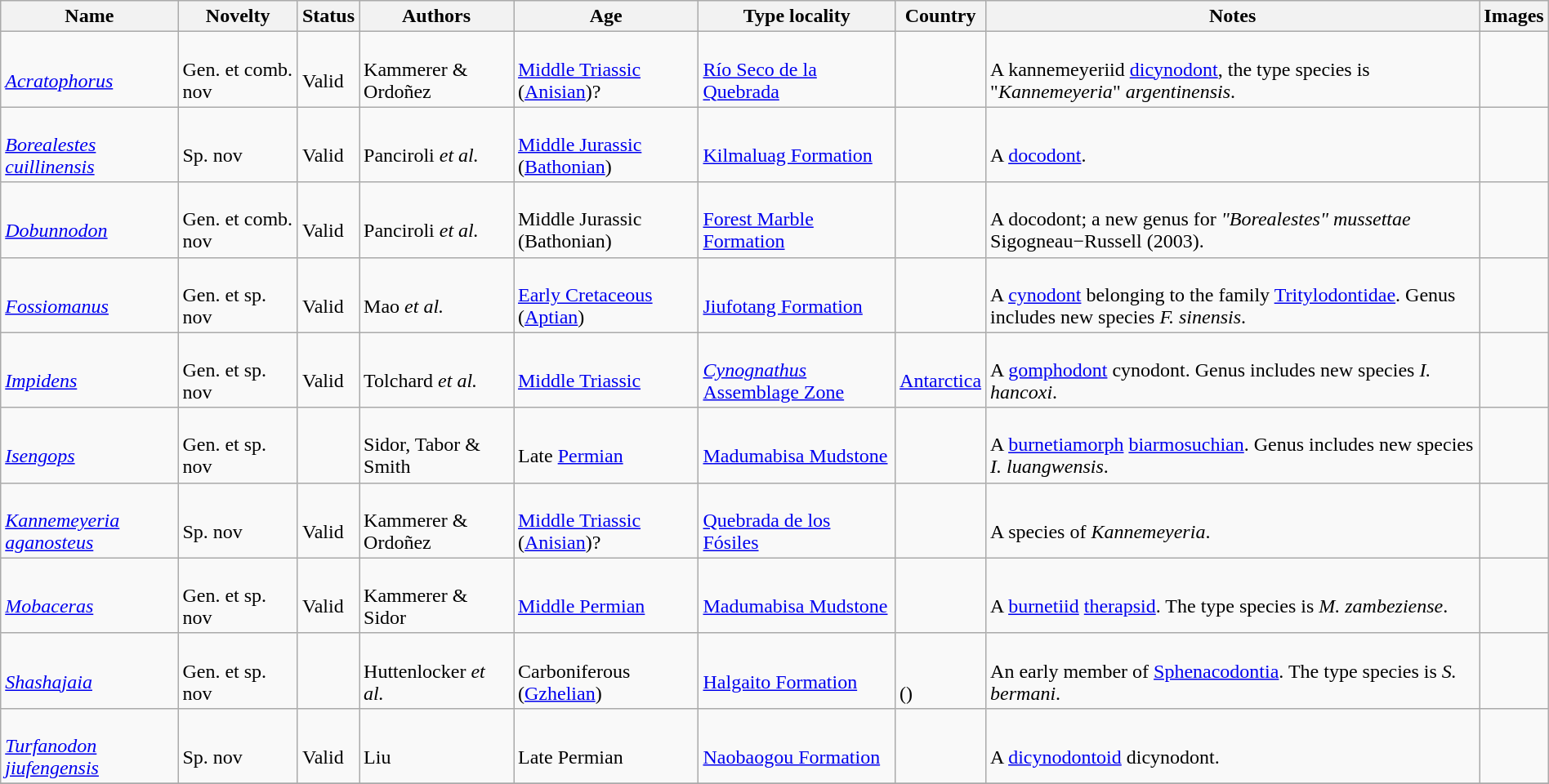<table class="wikitable sortable" align="center" width="100%">
<tr>
<th>Name</th>
<th>Novelty</th>
<th>Status</th>
<th>Authors</th>
<th>Age</th>
<th>Type locality</th>
<th>Country</th>
<th>Notes</th>
<th>Images</th>
</tr>
<tr>
<td><br><em><a href='#'>Acratophorus</a></em></td>
<td><br>Gen. et comb. nov</td>
<td><br>Valid</td>
<td><br>Kammerer & Ordoñez</td>
<td><br><a href='#'>Middle Triassic</a> (<a href='#'>Anisian</a>)?</td>
<td><br><a href='#'>Río Seco de la Quebrada</a></td>
<td><br></td>
<td><br>A kannemeyeriid <a href='#'>dicynodont</a>, the type species is "<em>Kannemeyeria</em>" <em>argentinensis</em>.</td>
<td><br></td>
</tr>
<tr>
<td><br><em><a href='#'>Borealestes cuillinensis</a></em></td>
<td><br>Sp. nov</td>
<td><br>Valid</td>
<td><br>Panciroli <em>et al.</em></td>
<td><br><a href='#'>Middle Jurassic</a> (<a href='#'>Bathonian</a>)</td>
<td><br><a href='#'>Kilmaluag Formation</a></td>
<td><br></td>
<td><br>A <a href='#'>docodont</a>.</td>
<td><br></td>
</tr>
<tr>
<td><br><em><a href='#'>Dobunnodon</a></em></td>
<td><br>Gen. et comb. nov</td>
<td><br>Valid</td>
<td><br>Panciroli <em>et al.</em></td>
<td><br>Middle Jurassic (Bathonian)</td>
<td><br><a href='#'>Forest Marble Formation</a></td>
<td><br></td>
<td><br>A docodont; a new genus for <em>"Borealestes" mussettae</em> Sigogneau−Russell (2003).</td>
<td></td>
</tr>
<tr>
<td><br><em><a href='#'>Fossiomanus</a></em></td>
<td><br>Gen. et sp. nov</td>
<td><br>Valid</td>
<td><br>Mao <em>et al.</em></td>
<td><br><a href='#'>Early Cretaceous</a> (<a href='#'>Aptian</a>)</td>
<td><br><a href='#'>Jiufotang Formation</a></td>
<td><br></td>
<td><br>A <a href='#'>cynodont</a> belonging to the family <a href='#'>Tritylodontidae</a>. Genus includes new species <em>F. sinensis</em>.</td>
<td></td>
</tr>
<tr>
<td><br><em><a href='#'>Impidens</a></em></td>
<td><br>Gen. et sp. nov</td>
<td><br>Valid</td>
<td><br>Tolchard <em>et al.</em></td>
<td><br><a href='#'>Middle Triassic</a></td>
<td><br><a href='#'><em>Cynognathus</em> Assemblage Zone</a><br></td>
<td><br><a href='#'>Antarctica</a><br>
</td>
<td><br>A <a href='#'>gomphodont</a> cynodont. Genus includes new species <em>I. hancoxi</em>.</td>
<td></td>
</tr>
<tr>
<td><br><em><a href='#'>Isengops</a></em></td>
<td><br>Gen. et sp. nov</td>
<td></td>
<td><br>Sidor, Tabor & Smith</td>
<td><br>Late <a href='#'>Permian</a></td>
<td><br><a href='#'>Madumabisa Mudstone</a></td>
<td><br></td>
<td><br>A <a href='#'>burnetiamorph</a> <a href='#'>biarmosuchian</a>. Genus includes new species <em>I. luangwensis</em>.</td>
<td></td>
</tr>
<tr>
<td><br><em><a href='#'>Kannemeyeria aganosteus</a></em></td>
<td><br>Sp. nov</td>
<td><br>Valid</td>
<td><br>Kammerer & Ordoñez</td>
<td><br><a href='#'>Middle Triassic</a> (<a href='#'>Anisian</a>)?</td>
<td><br><a href='#'>Quebrada de los Fósiles</a></td>
<td><br></td>
<td><br>A species of <em>Kannemeyeria</em>.</td>
<td><br></td>
</tr>
<tr>
<td><br><em><a href='#'>Mobaceras</a></em></td>
<td><br>Gen. et sp. nov</td>
<td><br>Valid</td>
<td><br>Kammerer & Sidor</td>
<td><br><a href='#'>Middle Permian</a></td>
<td><br><a href='#'>Madumabisa Mudstone</a></td>
<td><br></td>
<td><br>A <a href='#'>burnetiid</a> <a href='#'>therapsid</a>. The type species is <em>M. zambeziense</em>.</td>
<td></td>
</tr>
<tr>
<td><br><em><a href='#'>Shashajaia</a></em></td>
<td><br>Gen. et sp. nov</td>
<td></td>
<td><br>Huttenlocker <em>et al.</em></td>
<td><br>Carboniferous (<a href='#'>Gzhelian</a>)</td>
<td><br><a href='#'>Halgaito Formation</a></td>
<td><br><br>()</td>
<td><br>An early member of <a href='#'>Sphenacodontia</a>. The type species is <em>S. bermani</em>.</td>
<td></td>
</tr>
<tr>
<td><br><em><a href='#'>Turfanodon jiufengensis</a></em></td>
<td><br>Sp. nov</td>
<td><br>Valid</td>
<td><br>Liu</td>
<td><br>Late Permian</td>
<td><br><a href='#'>Naobaogou Formation</a></td>
<td><br></td>
<td><br>A <a href='#'>dicynodontoid</a> dicynodont.</td>
<td></td>
</tr>
<tr>
</tr>
</table>
